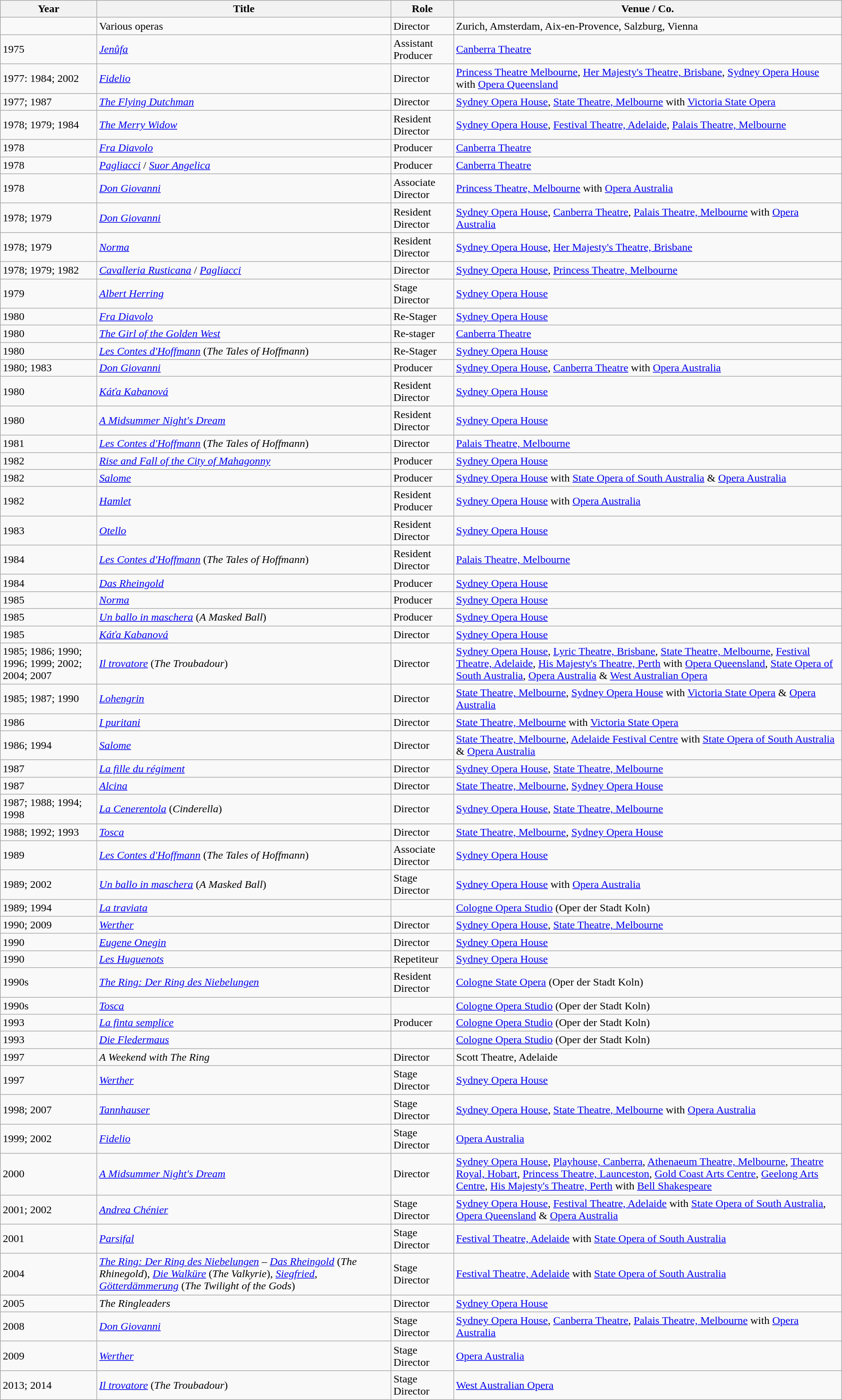<table class="wikitable">
<tr>
<th>Year</th>
<th>Title</th>
<th>Role</th>
<th>Venue / Co.</th>
</tr>
<tr>
<td></td>
<td>Various operas</td>
<td>Director</td>
<td>Zurich, Amsterdam, Aix-en-Provence, Salzburg, Vienna</td>
</tr>
<tr>
<td>1975</td>
<td><em><a href='#'>Jenůfa</a></em></td>
<td>Assistant Producer</td>
<td><a href='#'>Canberra Theatre</a></td>
</tr>
<tr>
<td>1977: 1984; 2002</td>
<td><em><a href='#'>Fidelio</a></em></td>
<td>Director</td>
<td><a href='#'>Princess Theatre Melbourne</a>, <a href='#'>Her Majesty's Theatre, Brisbane</a>, <a href='#'>Sydney Opera House</a> with <a href='#'>Opera Queensland</a></td>
</tr>
<tr>
<td>1977; 1987</td>
<td><em><a href='#'>The Flying Dutchman</a></em></td>
<td>Director</td>
<td><a href='#'>Sydney Opera House</a>, <a href='#'>State Theatre, Melbourne</a> with <a href='#'>Victoria State Opera</a></td>
</tr>
<tr>
<td>1978; 1979; 1984</td>
<td><em><a href='#'>The Merry Widow</a></em></td>
<td>Resident Director</td>
<td><a href='#'>Sydney Opera House</a>, <a href='#'>Festival Theatre, Adelaide</a>, <a href='#'>Palais Theatre, Melbourne</a></td>
</tr>
<tr>
<td>1978</td>
<td><em><a href='#'>Fra Diavolo</a></em></td>
<td>Producer</td>
<td><a href='#'>Canberra Theatre</a></td>
</tr>
<tr>
<td>1978</td>
<td><em><a href='#'>Pagliacci</a></em> / <em><a href='#'>Suor Angelica</a></em></td>
<td>Producer</td>
<td><a href='#'>Canberra Theatre</a></td>
</tr>
<tr>
<td>1978</td>
<td><em><a href='#'>Don Giovanni</a></em></td>
<td>Associate Director</td>
<td><a href='#'>Princess Theatre, Melbourne</a> with <a href='#'>Opera Australia</a></td>
</tr>
<tr>
<td>1978; 1979</td>
<td><em><a href='#'>Don Giovanni</a></em></td>
<td>Resident Director</td>
<td><a href='#'>Sydney Opera House</a>, <a href='#'>Canberra Theatre</a>, <a href='#'>Palais Theatre, Melbourne</a> with <a href='#'>Opera Australia</a></td>
</tr>
<tr>
<td>1978; 1979</td>
<td><em><a href='#'>Norma</a></em></td>
<td>Resident Director</td>
<td><a href='#'>Sydney Opera House</a>, <a href='#'>Her Majesty's Theatre, Brisbane</a></td>
</tr>
<tr>
<td>1978; 1979; 1982</td>
<td><em><a href='#'>Cavalleria Rusticana</a></em> / <em><a href='#'>Pagliacci</a></em></td>
<td>Director</td>
<td><a href='#'>Sydney Opera House</a>, <a href='#'>Princess Theatre, Melbourne</a></td>
</tr>
<tr>
<td>1979</td>
<td><em><a href='#'>Albert Herring</a></em></td>
<td>Stage Director</td>
<td><a href='#'>Sydney Opera House</a></td>
</tr>
<tr>
<td>1980</td>
<td><em><a href='#'>Fra Diavolo</a></em></td>
<td>Re-Stager</td>
<td><a href='#'>Sydney Opera House</a></td>
</tr>
<tr>
<td>1980</td>
<td><em><a href='#'>The Girl of the Golden West</a></em></td>
<td>Re-stager</td>
<td><a href='#'>Canberra Theatre</a></td>
</tr>
<tr>
<td>1980</td>
<td><em><a href='#'>Les Contes d'Hoffmann</a></em> (<em>The Tales of Hoffmann</em>)</td>
<td>Re-Stager</td>
<td><a href='#'>Sydney Opera House</a></td>
</tr>
<tr>
<td>1980; 1983</td>
<td><em><a href='#'>Don Giovanni</a></em></td>
<td>Producer</td>
<td><a href='#'>Sydney Opera House</a>, <a href='#'>Canberra Theatre</a> with <a href='#'>Opera Australia</a></td>
</tr>
<tr>
<td>1980</td>
<td><em><a href='#'>Káťa Kabanová</a></em></td>
<td>Resident Director</td>
<td><a href='#'>Sydney Opera House</a></td>
</tr>
<tr>
<td>1980</td>
<td><em><a href='#'>A Midsummer Night's Dream</a></em></td>
<td>Resident Director</td>
<td><a href='#'>Sydney Opera House</a></td>
</tr>
<tr>
<td>1981</td>
<td><em><a href='#'>Les Contes d'Hoffmann</a></em> (<em>The Tales of Hoffmann</em>)</td>
<td>Director</td>
<td><a href='#'>Palais Theatre, Melbourne</a></td>
</tr>
<tr>
<td>1982</td>
<td><em><a href='#'>Rise and Fall of the City of Mahagonny</a></em></td>
<td>Producer</td>
<td><a href='#'>Sydney Opera House</a></td>
</tr>
<tr>
<td>1982</td>
<td><em><a href='#'>Salome</a></em></td>
<td>Producer</td>
<td><a href='#'>Sydney Opera House</a> with <a href='#'>State Opera of South Australia</a> & <a href='#'>Opera Australia</a></td>
</tr>
<tr>
<td>1982</td>
<td><em><a href='#'>Hamlet</a></em></td>
<td>Resident Producer</td>
<td><a href='#'>Sydney Opera House</a> with <a href='#'>Opera Australia</a></td>
</tr>
<tr>
<td>1983</td>
<td><em><a href='#'>Otello</a></em></td>
<td>Resident Director</td>
<td><a href='#'>Sydney Opera House</a></td>
</tr>
<tr>
<td>1984</td>
<td><em><a href='#'>Les Contes d'Hoffmann</a></em> (<em>The Tales of Hoffmann</em>)</td>
<td>Resident Director</td>
<td><a href='#'>Palais Theatre, Melbourne</a></td>
</tr>
<tr>
<td>1984</td>
<td><em><a href='#'>Das Rheingold</a></em></td>
<td>Producer</td>
<td><a href='#'>Sydney Opera House</a></td>
</tr>
<tr>
<td>1985</td>
<td><em><a href='#'>Norma</a></em></td>
<td>Producer</td>
<td><a href='#'>Sydney Opera House</a></td>
</tr>
<tr>
<td>1985</td>
<td><em><a href='#'>Un ballo in maschera</a></em> (<em>A Masked Ball</em>)</td>
<td>Producer</td>
<td><a href='#'>Sydney Opera House</a></td>
</tr>
<tr>
<td>1985</td>
<td><em><a href='#'>Káťa Kabanová</a></em></td>
<td>Director</td>
<td><a href='#'>Sydney Opera House</a></td>
</tr>
<tr>
<td>1985; 1986; 1990; 1996; 1999; 2002; 2004; 2007</td>
<td><em><a href='#'>Il trovatore</a></em> (<em>The Troubadour</em>)</td>
<td>Director</td>
<td><a href='#'>Sydney Opera House</a>, <a href='#'>Lyric Theatre, Brisbane</a>, <a href='#'>State Theatre, Melbourne</a>, <a href='#'>Festival Theatre, Adelaide</a>, <a href='#'>His Majesty's Theatre, Perth</a> with <a href='#'>Opera Queensland</a>, <a href='#'>State Opera of South Australia</a>, <a href='#'>Opera Australia</a> & <a href='#'>West Australian Opera</a></td>
</tr>
<tr>
<td>1985; 1987; 1990</td>
<td><em><a href='#'>Lohengrin</a></em></td>
<td>Director</td>
<td><a href='#'>State Theatre, Melbourne</a>, <a href='#'>Sydney Opera House</a> with <a href='#'>Victoria State Opera</a> & <a href='#'>Opera Australia</a></td>
</tr>
<tr>
<td>1986</td>
<td><em><a href='#'>I puritani</a></em></td>
<td>Director</td>
<td><a href='#'>State Theatre, Melbourne</a> with <a href='#'>Victoria State Opera</a></td>
</tr>
<tr>
<td>1986; 1994</td>
<td><em><a href='#'>Salome</a></em></td>
<td>Director</td>
<td><a href='#'>State Theatre, Melbourne</a>, <a href='#'>Adelaide Festival Centre</a> with <a href='#'>State Opera of South Australia</a> & <a href='#'>Opera Australia</a></td>
</tr>
<tr>
<td>1987</td>
<td><em><a href='#'>La fille du régiment</a></em></td>
<td>Director</td>
<td><a href='#'>Sydney Opera House</a>, <a href='#'>State Theatre, Melbourne</a></td>
</tr>
<tr>
<td>1987</td>
<td><em><a href='#'>Alcina</a></em></td>
<td>Director</td>
<td><a href='#'>State Theatre, Melbourne</a>, <a href='#'>Sydney Opera House</a></td>
</tr>
<tr>
<td>1987; 1988; 1994; 1998</td>
<td><em><a href='#'>La Cenerentola</a></em> (<em>Cinderella</em>)</td>
<td>Director</td>
<td><a href='#'>Sydney Opera House</a>, <a href='#'>State Theatre, Melbourne</a></td>
</tr>
<tr>
<td>1988; 1992; 1993</td>
<td><em><a href='#'>Tosca</a></em></td>
<td>Director</td>
<td><a href='#'>State Theatre, Melbourne</a>, <a href='#'>Sydney Opera House</a></td>
</tr>
<tr>
<td>1989</td>
<td><em><a href='#'>Les Contes d'Hoffmann</a></em> (<em>The Tales of Hoffmann</em>)</td>
<td>Associate Director</td>
<td><a href='#'>Sydney Opera House</a></td>
</tr>
<tr>
<td>1989; 2002</td>
<td><em><a href='#'>Un ballo in maschera</a></em> (<em>A Masked Ball</em>)</td>
<td>Stage Director</td>
<td><a href='#'>Sydney Opera House</a> with <a href='#'>Opera Australia</a></td>
</tr>
<tr>
<td>1989; 1994</td>
<td><em><a href='#'>La traviata</a></em></td>
<td></td>
<td><a href='#'>Cologne Opera Studio</a> (Oper der Stadt Koln)</td>
</tr>
<tr>
<td>1990; 2009</td>
<td><em><a href='#'>Werther</a></em></td>
<td>Director</td>
<td><a href='#'>Sydney Opera House</a>, <a href='#'>State Theatre, Melbourne</a></td>
</tr>
<tr>
<td>1990</td>
<td><em><a href='#'>Eugene Onegin</a></em></td>
<td>Director</td>
<td><a href='#'>Sydney Opera House</a></td>
</tr>
<tr>
<td>1990</td>
<td><em><a href='#'>Les Huguenots</a></em></td>
<td>Repetiteur</td>
<td><a href='#'>Sydney Opera House</a></td>
</tr>
<tr>
<td>1990s</td>
<td><em><a href='#'>The Ring: Der Ring des Niebelungen</a></em></td>
<td>Resident Director</td>
<td><a href='#'>Cologne State Opera</a> (Oper der Stadt Koln)</td>
</tr>
<tr>
<td>1990s</td>
<td><em><a href='#'>Tosca</a></em></td>
<td></td>
<td><a href='#'>Cologne Opera Studio</a> (Oper der Stadt Koln)</td>
</tr>
<tr>
<td>1993</td>
<td><em><a href='#'>La finta semplice</a></em></td>
<td>Producer</td>
<td><a href='#'>Cologne Opera Studio</a> (Oper der Stadt Koln)</td>
</tr>
<tr>
<td>1993</td>
<td><em><a href='#'>Die Fledermaus</a></em></td>
<td></td>
<td><a href='#'>Cologne Opera Studio</a> (Oper der Stadt Koln)</td>
</tr>
<tr>
<td>1997</td>
<td><em>A Weekend with The Ring</em></td>
<td>Director</td>
<td>Scott Theatre, Adelaide</td>
</tr>
<tr>
<td>1997</td>
<td><em><a href='#'>Werther</a></em></td>
<td>Stage Director</td>
<td><a href='#'>Sydney Opera House</a></td>
</tr>
<tr>
<td>1998; 2007</td>
<td><em><a href='#'>Tannhauser</a></em></td>
<td>Stage Director</td>
<td><a href='#'>Sydney Opera House</a>, <a href='#'>State Theatre, Melbourne</a> with <a href='#'>Opera Australia</a></td>
</tr>
<tr>
<td>1999; 2002</td>
<td><em><a href='#'>Fidelio</a></em></td>
<td>Stage Director</td>
<td><a href='#'>Opera Australia</a></td>
</tr>
<tr>
<td>2000</td>
<td><em><a href='#'>A Midsummer Night's Dream</a></em></td>
<td>Director</td>
<td><a href='#'>Sydney Opera House</a>, <a href='#'>Playhouse, Canberra</a>, <a href='#'>Athenaeum Theatre, Melbourne</a>, <a href='#'>Theatre Royal, Hobart</a>, <a href='#'>Princess Theatre, Launceston</a>, <a href='#'>Gold Coast Arts Centre</a>, <a href='#'>Geelong Arts Centre</a>, <a href='#'>His Majesty's Theatre, Perth</a> with <a href='#'>Bell Shakespeare</a></td>
</tr>
<tr>
<td>2001; 2002</td>
<td><em><a href='#'>Andrea Chénier</a></em></td>
<td>Stage Director</td>
<td><a href='#'>Sydney Opera House</a>, <a href='#'>Festival Theatre, Adelaide</a> with <a href='#'>State Opera of South Australia</a>, <a href='#'>Opera Queensland</a> & <a href='#'>Opera Australia</a></td>
</tr>
<tr>
<td>2001</td>
<td><em><a href='#'>Parsifal</a></em></td>
<td>Stage Director</td>
<td><a href='#'>Festival Theatre, Adelaide</a> with <a href='#'>State Opera of South Australia</a></td>
</tr>
<tr>
<td>2004</td>
<td><em><a href='#'>The Ring: Der Ring des Niebelungen</a></em> – <em><a href='#'>Das Rheingold</a></em> (<em>The Rhinegold</em>), <em><a href='#'>Die Walküre</a></em> (<em>The Valkyrie</em>), <em><a href='#'>Siegfried</a></em>, <em><a href='#'>Götterdämmerung</a></em> (<em>The Twilight of the Gods</em>)</td>
<td>Stage Director</td>
<td><a href='#'>Festival Theatre, Adelaide</a> with <a href='#'>State Opera of South Australia</a></td>
</tr>
<tr>
<td>2005</td>
<td><em>The Ringleaders</em></td>
<td>Director</td>
<td><a href='#'>Sydney Opera House</a></td>
</tr>
<tr>
<td>2008</td>
<td><em><a href='#'>Don Giovanni</a></em></td>
<td>Stage Director</td>
<td><a href='#'>Sydney Opera House</a>, <a href='#'>Canberra Theatre</a>, <a href='#'>Palais Theatre, Melbourne</a> with <a href='#'>Opera Australia</a></td>
</tr>
<tr>
<td>2009</td>
<td><em><a href='#'>Werther</a></em></td>
<td>Stage Director</td>
<td><a href='#'>Opera Australia</a></td>
</tr>
<tr>
<td>2013; 2014</td>
<td><em><a href='#'>Il trovatore</a></em> (<em>The Troubadour</em>)</td>
<td>Stage Director</td>
<td><a href='#'>West Australian Opera</a></td>
</tr>
</table>
